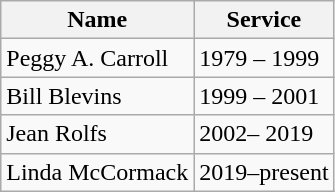<table class="wikitable">
<tr>
<th>Name</th>
<th>Service</th>
</tr>
<tr>
<td>Peggy A. Carroll</td>
<td>1979 – 1999</td>
</tr>
<tr>
<td>Bill Blevins</td>
<td>1999 – 2001</td>
</tr>
<tr>
<td>Jean Rolfs</td>
<td>2002– 2019</td>
</tr>
<tr>
<td>Linda McCormack</td>
<td>2019–present</td>
</tr>
</table>
